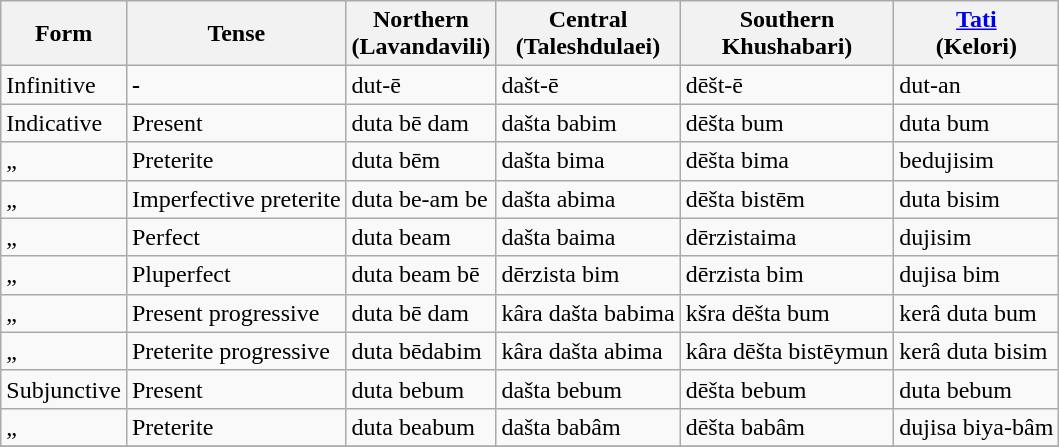<table class="wikitable">
<tr>
<th>Form</th>
<th>Tense</th>
<th>Northern<br>(Lavandavili)</th>
<th>Central<br>(Taleshdulaei)</th>
<th>Southern<br>Khushabari)</th>
<th><a href='#'>Tati</a><br>(Kelori)</th>
</tr>
<tr>
<td>Infinitive</td>
<td><strong>-</strong></td>
<td>dut-ē</td>
<td>dašt-ē</td>
<td>dēšt-ē</td>
<td>dut-an</td>
</tr>
<tr>
<td>Indicative</td>
<td>Present</td>
<td>duta bē dam</td>
<td>dašta babim</td>
<td>dēšta bum</td>
<td>duta bum</td>
</tr>
<tr>
<td>„</td>
<td>Preterite</td>
<td>duta bēm</td>
<td>dašta bima</td>
<td>dēšta bima</td>
<td>bedujisim</td>
</tr>
<tr>
<td>„</td>
<td>Imperfective preterite</td>
<td>duta be-am be</td>
<td>dašta abima</td>
<td>dēšta bistēm</td>
<td>duta bisim</td>
</tr>
<tr>
<td>„</td>
<td>Perfect</td>
<td>duta beam</td>
<td>dašta baima</td>
<td>dērzistaima</td>
<td>dujisim</td>
</tr>
<tr>
<td>„</td>
<td>Pluperfect</td>
<td>duta beam bē</td>
<td>dērzista bim</td>
<td>dērzista bim</td>
<td>dujisa bim</td>
</tr>
<tr>
<td>„</td>
<td>Present progressive</td>
<td>duta bē dam</td>
<td>kâra dašta babima</td>
<td>kšra dēšta bum</td>
<td>kerâ duta bum</td>
</tr>
<tr>
<td>„</td>
<td>Preterite progressive</td>
<td>duta bēdabim</td>
<td>kâra dašta abima</td>
<td>kâra dēšta bistēymun</td>
<td>kerâ duta bisim</td>
</tr>
<tr>
<td>Subjunctive</td>
<td>Present</td>
<td>duta bebum</td>
<td>dašta bebum</td>
<td>dēšta bebum</td>
<td>duta bebum</td>
</tr>
<tr>
<td>„</td>
<td>Preterite</td>
<td>duta beabum</td>
<td>dašta babâm</td>
<td>dēšta babâm</td>
<td>dujisa biya-bâm</td>
</tr>
<tr>
</tr>
</table>
